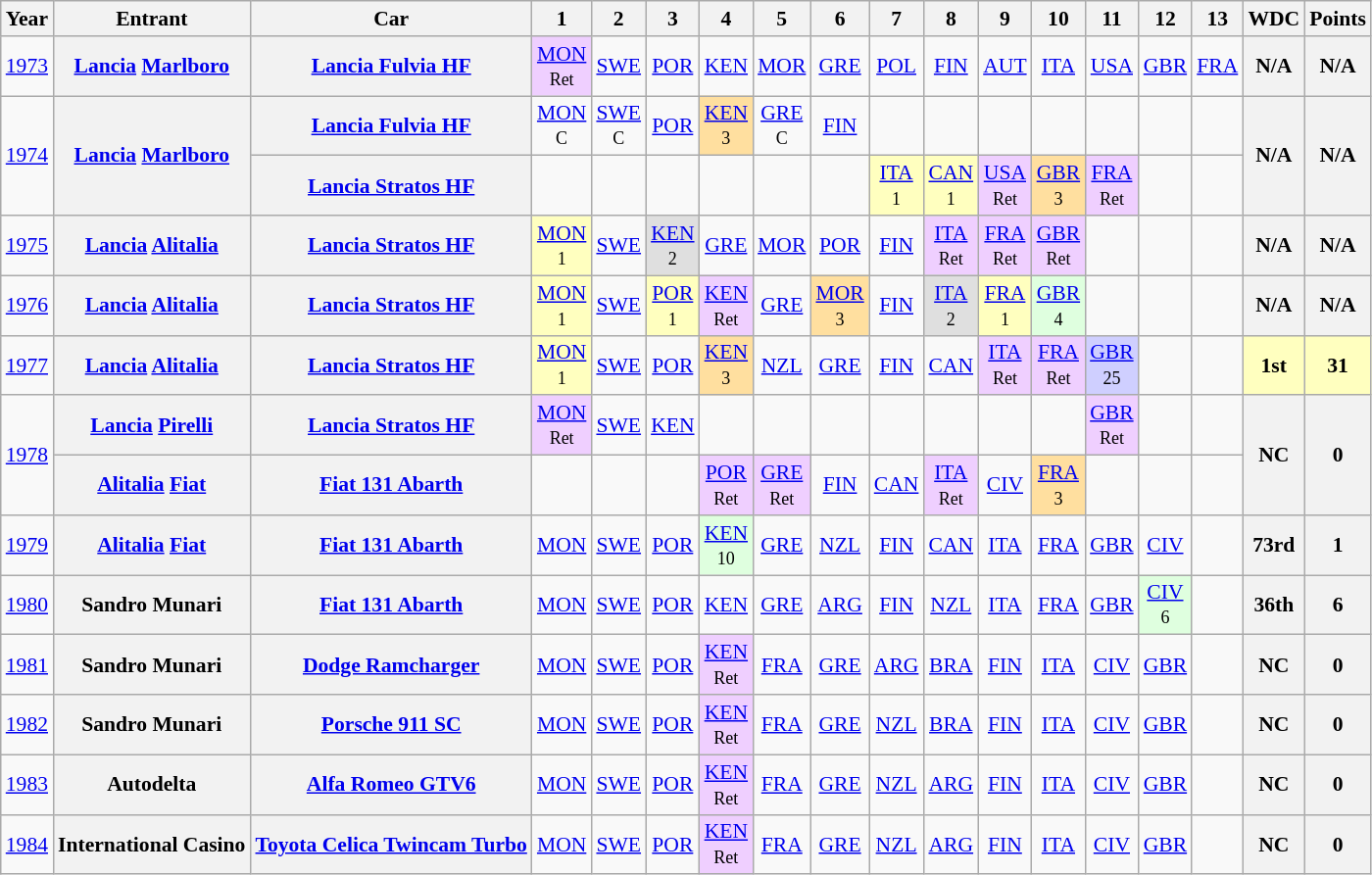<table class="wikitable" style="text-align:center; font-size:90%;">
<tr>
<th>Year</th>
<th>Entrant</th>
<th>Car</th>
<th>1</th>
<th>2</th>
<th>3</th>
<th>4</th>
<th>5</th>
<th>6</th>
<th>7</th>
<th>8</th>
<th>9</th>
<th>10</th>
<th>11</th>
<th>12</th>
<th>13</th>
<th>WDC</th>
<th>Points</th>
</tr>
<tr>
<td><a href='#'>1973</a></td>
<th><a href='#'>Lancia</a> <a href='#'>Marlboro</a></th>
<th><a href='#'>Lancia Fulvia HF</a></th>
<td style="background:#efcfff;"><a href='#'>MON</a><br><small>Ret</small></td>
<td><a href='#'>SWE</a></td>
<td><a href='#'>POR</a></td>
<td><a href='#'>KEN</a></td>
<td><a href='#'>MOR</a></td>
<td><a href='#'>GRE</a></td>
<td><a href='#'>POL</a></td>
<td><a href='#'>FIN</a></td>
<td><a href='#'>AUT</a></td>
<td><a href='#'>ITA</a></td>
<td><a href='#'>USA</a></td>
<td><a href='#'>GBR</a></td>
<td><a href='#'>FRA</a></td>
<th>N/A</th>
<th>N/A</th>
</tr>
<tr>
<td rowspan=2><a href='#'>1974</a></td>
<th rowspan=2><a href='#'>Lancia</a> <a href='#'>Marlboro</a></th>
<th><a href='#'>Lancia Fulvia HF</a></th>
<td><a href='#'>MON</a><br><small>C</small></td>
<td><a href='#'>SWE</a><br><small>C</small></td>
<td><a href='#'>POR</a></td>
<td style="background:#ffdf9f;"><a href='#'>KEN</a><br><small>3</small></td>
<td><a href='#'>GRE</a><br><small>C</small></td>
<td><a href='#'>FIN</a></td>
<td></td>
<td></td>
<td></td>
<td></td>
<td></td>
<td></td>
<td></td>
<th rowspan=2>N/A</th>
<th rowspan=2>N/A</th>
</tr>
<tr>
<th><a href='#'>Lancia Stratos HF</a></th>
<td></td>
<td></td>
<td></td>
<td></td>
<td></td>
<td></td>
<td style="background:#ffffbf;"><a href='#'>ITA</a><br><small>1</small></td>
<td style="background:#ffffbf;"><a href='#'>CAN</a><br><small>1</small></td>
<td style="background:#efcfff;"><a href='#'>USA</a><br><small>Ret</small></td>
<td style="background:#ffdf9f;"><a href='#'>GBR</a><br><small>3</small></td>
<td style="background:#efcfff;"><a href='#'>FRA</a><br><small>Ret</small></td>
<td></td>
<td></td>
</tr>
<tr>
<td><a href='#'>1975</a></td>
<th><a href='#'>Lancia</a> <a href='#'>Alitalia</a></th>
<th><a href='#'>Lancia Stratos HF</a></th>
<td style="background:#ffffbf;"><a href='#'>MON</a><br><small>1</small></td>
<td><a href='#'>SWE</a></td>
<td style="background:#dfdfdf;"><a href='#'>KEN</a><br><small>2</small></td>
<td><a href='#'>GRE</a></td>
<td><a href='#'>MOR</a></td>
<td><a href='#'>POR</a></td>
<td><a href='#'>FIN</a></td>
<td style="background:#efcfff;"><a href='#'>ITA</a><br><small>Ret</small></td>
<td style="background:#efcfff;"><a href='#'>FRA</a><br><small>Ret</small></td>
<td style="background:#efcfff;"><a href='#'>GBR</a><br><small>Ret</small></td>
<td></td>
<td></td>
<td></td>
<th>N/A</th>
<th>N/A</th>
</tr>
<tr>
<td><a href='#'>1976</a></td>
<th><a href='#'>Lancia</a> <a href='#'>Alitalia</a></th>
<th><a href='#'>Lancia Stratos HF</a></th>
<td style="background:#ffffbf;"><a href='#'>MON</a><br><small>1</small></td>
<td><a href='#'>SWE</a></td>
<td style="background:#ffffbf;"><a href='#'>POR</a><br><small>1</small></td>
<td style="background:#efcfff;"><a href='#'>KEN</a><br><small>Ret</small></td>
<td><a href='#'>GRE</a></td>
<td style="background:#ffdf9f;"><a href='#'>MOR</a><br><small>3</small></td>
<td><a href='#'>FIN</a></td>
<td style="background:#dfdfdf;"><a href='#'>ITA</a><br><small>2</small></td>
<td style="background:#ffffbf;"><a href='#'>FRA</a><br><small>1</small></td>
<td style="background:#dfffdf;"><a href='#'>GBR</a><br><small>4</small></td>
<td></td>
<td></td>
<td></td>
<th>N/A</th>
<th>N/A</th>
</tr>
<tr>
<td><a href='#'>1977</a></td>
<th><a href='#'>Lancia</a> <a href='#'>Alitalia</a></th>
<th><a href='#'>Lancia Stratos HF</a></th>
<td style="background:#ffffbf;"><a href='#'>MON</a><br><small>1</small></td>
<td><a href='#'>SWE</a></td>
<td><a href='#'>POR</a></td>
<td style="background:#ffdf9f;"><a href='#'>KEN</a><br><small>3</small></td>
<td><a href='#'>NZL</a></td>
<td><a href='#'>GRE</a></td>
<td><a href='#'>FIN</a></td>
<td><a href='#'>CAN</a></td>
<td style="background:#efcfff;"><a href='#'>ITA</a><br><small>Ret</small></td>
<td style="background:#efcfff;"><a href='#'>FRA</a><br><small>Ret</small></td>
<td style="background:#cfcfff;"><a href='#'>GBR</a><br><small>25</small></td>
<td></td>
<td></td>
<th style="background:#ffffbf;">1st</th>
<th style="background:#ffffbf;">31</th>
</tr>
<tr>
<td rowspan=2><a href='#'>1978</a></td>
<th><a href='#'>Lancia</a> <a href='#'>Pirelli</a></th>
<th><a href='#'>Lancia Stratos HF</a></th>
<td style="background:#efcfff;"><a href='#'>MON</a><br><small>Ret</small></td>
<td><a href='#'>SWE</a></td>
<td><a href='#'>KEN</a></td>
<td></td>
<td></td>
<td></td>
<td></td>
<td></td>
<td></td>
<td></td>
<td style="background:#efcfff;"><a href='#'>GBR</a><br><small>Ret</small></td>
<td></td>
<td></td>
<th rowspan=2>NC</th>
<th rowspan=2>0</th>
</tr>
<tr>
<th><a href='#'>Alitalia</a> <a href='#'>Fiat</a></th>
<th><a href='#'>Fiat 131 Abarth</a></th>
<td></td>
<td></td>
<td></td>
<td style="background:#efcfff;"><a href='#'>POR</a><br><small>Ret</small></td>
<td style="background:#efcfff;"><a href='#'>GRE</a><br><small>Ret</small></td>
<td><a href='#'>FIN</a></td>
<td><a href='#'>CAN</a></td>
<td style="background:#efcfff;"><a href='#'>ITA</a><br><small>Ret</small></td>
<td><a href='#'>CIV</a></td>
<td style="background:#ffdf9f;"><a href='#'>FRA</a><br><small>3</small></td>
<td></td>
<td></td>
<td></td>
</tr>
<tr>
<td><a href='#'>1979</a></td>
<th><a href='#'>Alitalia</a> <a href='#'>Fiat</a></th>
<th><a href='#'>Fiat 131 Abarth</a></th>
<td><a href='#'>MON</a></td>
<td><a href='#'>SWE</a></td>
<td><a href='#'>POR</a></td>
<td style="background:#dfffdf;"><a href='#'>KEN</a><br><small>10</small></td>
<td><a href='#'>GRE</a></td>
<td><a href='#'>NZL</a></td>
<td><a href='#'>FIN</a></td>
<td><a href='#'>CAN</a></td>
<td><a href='#'>ITA</a></td>
<td><a href='#'>FRA</a></td>
<td><a href='#'>GBR</a></td>
<td><a href='#'>CIV</a></td>
<td></td>
<th>73rd</th>
<th>1</th>
</tr>
<tr>
<td><a href='#'>1980</a></td>
<th>Sandro Munari</th>
<th><a href='#'>Fiat 131 Abarth</a></th>
<td><a href='#'>MON</a></td>
<td><a href='#'>SWE</a></td>
<td><a href='#'>POR</a></td>
<td><a href='#'>KEN</a></td>
<td><a href='#'>GRE</a></td>
<td><a href='#'>ARG</a></td>
<td><a href='#'>FIN</a></td>
<td><a href='#'>NZL</a></td>
<td><a href='#'>ITA</a></td>
<td><a href='#'>FRA</a></td>
<td><a href='#'>GBR</a></td>
<td style="background:#dfffdf;"><a href='#'>CIV</a><br><small>6</small></td>
<td></td>
<th>36th</th>
<th>6</th>
</tr>
<tr>
<td><a href='#'>1981</a></td>
<th>Sandro Munari</th>
<th><a href='#'>Dodge Ramcharger</a></th>
<td><a href='#'>MON</a></td>
<td><a href='#'>SWE</a></td>
<td><a href='#'>POR</a></td>
<td style="background:#efcfff;"><a href='#'>KEN</a><br><small>Ret</small></td>
<td><a href='#'>FRA</a></td>
<td><a href='#'>GRE</a></td>
<td><a href='#'>ARG</a></td>
<td><a href='#'>BRA</a></td>
<td><a href='#'>FIN</a></td>
<td><a href='#'>ITA</a></td>
<td><a href='#'>CIV</a></td>
<td><a href='#'>GBR</a></td>
<td></td>
<th>NC</th>
<th>0</th>
</tr>
<tr>
<td><a href='#'>1982</a></td>
<th>Sandro Munari</th>
<th><a href='#'>Porsche 911 SC</a></th>
<td><a href='#'>MON</a></td>
<td><a href='#'>SWE</a></td>
<td><a href='#'>POR</a></td>
<td style="background:#efcfff;"><a href='#'>KEN</a><br><small>Ret</small></td>
<td><a href='#'>FRA</a></td>
<td><a href='#'>GRE</a></td>
<td><a href='#'>NZL</a></td>
<td><a href='#'>BRA</a></td>
<td><a href='#'>FIN</a></td>
<td><a href='#'>ITA</a></td>
<td><a href='#'>CIV</a></td>
<td><a href='#'>GBR</a></td>
<td></td>
<th>NC</th>
<th>0</th>
</tr>
<tr>
<td><a href='#'>1983</a></td>
<th>Autodelta</th>
<th><a href='#'>Alfa Romeo GTV6</a></th>
<td><a href='#'>MON</a></td>
<td><a href='#'>SWE</a></td>
<td><a href='#'>POR</a></td>
<td style="background:#efcfff;"><a href='#'>KEN</a><br><small>Ret</small></td>
<td><a href='#'>FRA</a></td>
<td><a href='#'>GRE</a></td>
<td><a href='#'>NZL</a></td>
<td><a href='#'>ARG</a></td>
<td><a href='#'>FIN</a></td>
<td><a href='#'>ITA</a></td>
<td><a href='#'>CIV</a></td>
<td><a href='#'>GBR</a></td>
<td></td>
<th>NC</th>
<th>0</th>
</tr>
<tr>
<td><a href='#'>1984</a></td>
<th>International Casino</th>
<th><a href='#'>Toyota Celica Twincam Turbo</a></th>
<td><a href='#'>MON</a></td>
<td><a href='#'>SWE</a></td>
<td><a href='#'>POR</a></td>
<td style="background:#efcfff;"><a href='#'>KEN</a><br><small>Ret</small></td>
<td><a href='#'>FRA</a></td>
<td><a href='#'>GRE</a></td>
<td><a href='#'>NZL</a></td>
<td><a href='#'>ARG</a></td>
<td><a href='#'>FIN</a></td>
<td><a href='#'>ITA</a></td>
<td><a href='#'>CIV</a></td>
<td><a href='#'>GBR</a></td>
<td></td>
<th>NC</th>
<th>0</th>
</tr>
</table>
